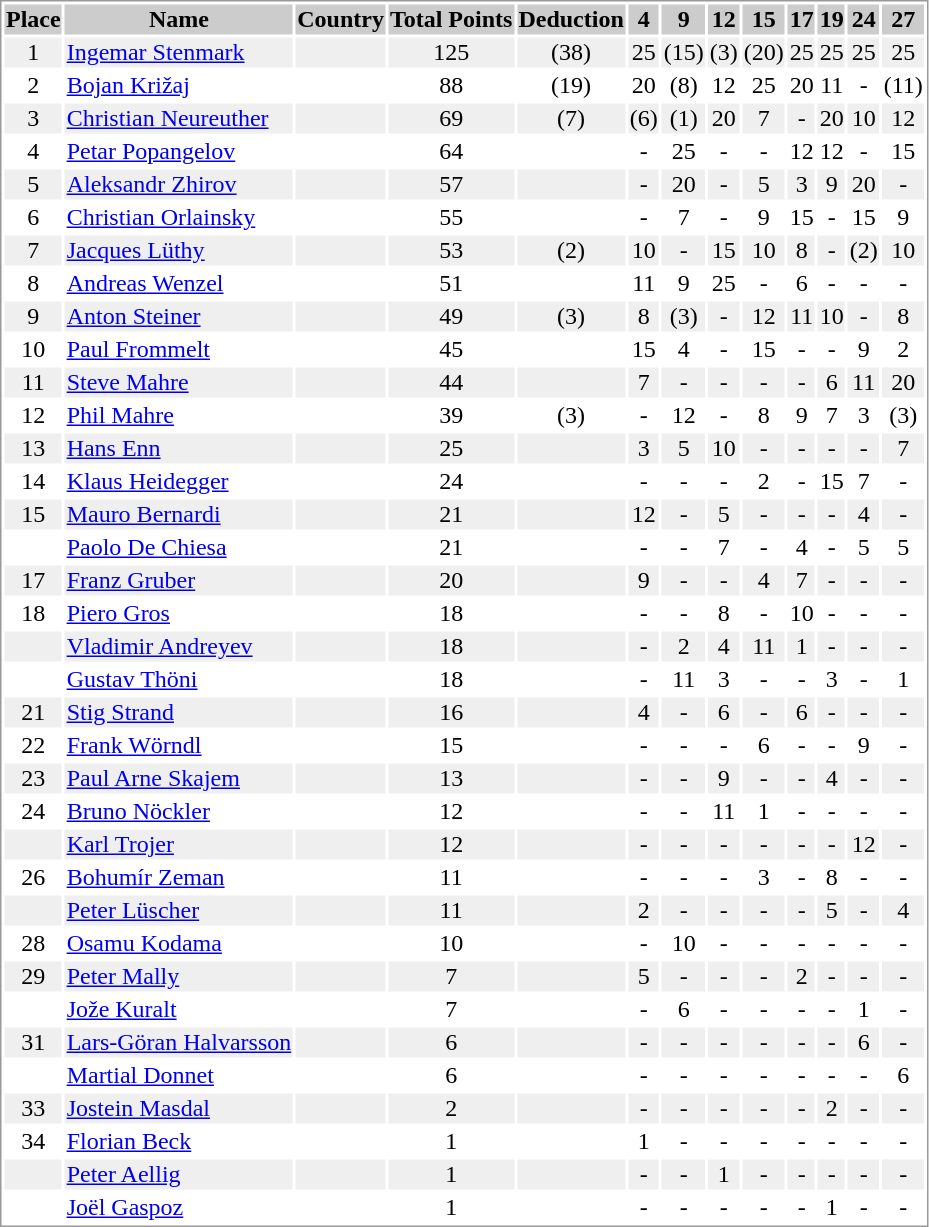<table border="0" style="border: 1px solid #999; background-color:#FFFFFF; text-align:center">
<tr align="center" bgcolor="#CCCCCC">
<th>Place</th>
<th>Name</th>
<th>Country</th>
<th>Total Points</th>
<th>Deduction</th>
<th>4</th>
<th>9</th>
<th>12</th>
<th>15</th>
<th>17</th>
<th>19</th>
<th>24</th>
<th>27</th>
</tr>
<tr bgcolor="#EFEFEF">
<td>1</td>
<td align="left"><a href='#'>Ingemar Stenmark</a></td>
<td align="left"></td>
<td>125</td>
<td>(38)</td>
<td>25</td>
<td>(15)</td>
<td>(3)</td>
<td>(20)</td>
<td>25</td>
<td>25</td>
<td>25</td>
<td>25</td>
</tr>
<tr>
<td>2</td>
<td align="left"><a href='#'>Bojan Križaj</a></td>
<td align="left"></td>
<td>88</td>
<td>(19)</td>
<td>20</td>
<td>(8)</td>
<td>12</td>
<td>25</td>
<td>20</td>
<td>11</td>
<td>-</td>
<td>(11)</td>
</tr>
<tr bgcolor="#EFEFEF">
<td>3</td>
<td align="left"><a href='#'>Christian Neureuther</a></td>
<td align="left"></td>
<td>69</td>
<td>(7)</td>
<td>(6)</td>
<td>(1)</td>
<td>20</td>
<td>7</td>
<td>-</td>
<td>20</td>
<td>10</td>
<td>12</td>
</tr>
<tr>
<td>4</td>
<td align="left"><a href='#'>Petar Popangelov</a></td>
<td align="left"></td>
<td>64</td>
<td></td>
<td>-</td>
<td>25</td>
<td>-</td>
<td>-</td>
<td>12</td>
<td>12</td>
<td>-</td>
<td>15</td>
</tr>
<tr bgcolor="#EFEFEF">
<td>5</td>
<td align="left"><a href='#'>Aleksandr Zhirov</a></td>
<td align="left"></td>
<td>57</td>
<td></td>
<td>-</td>
<td>20</td>
<td>-</td>
<td>5</td>
<td>3</td>
<td>9</td>
<td>20</td>
<td>-</td>
</tr>
<tr>
<td>6</td>
<td align="left"><a href='#'>Christian Orlainsky</a></td>
<td align="left"></td>
<td>55</td>
<td></td>
<td>-</td>
<td>7</td>
<td>-</td>
<td>9</td>
<td>15</td>
<td>-</td>
<td>15</td>
<td>9</td>
</tr>
<tr bgcolor="#EFEFEF">
<td>7</td>
<td align="left"><a href='#'>Jacques Lüthy</a></td>
<td align="left"></td>
<td>53</td>
<td>(2)</td>
<td>10</td>
<td>-</td>
<td>15</td>
<td>10</td>
<td>8</td>
<td>-</td>
<td>(2)</td>
<td>10</td>
</tr>
<tr>
<td>8</td>
<td align="left"><a href='#'>Andreas Wenzel</a></td>
<td align="left"></td>
<td>51</td>
<td></td>
<td>11</td>
<td>9</td>
<td>25</td>
<td>-</td>
<td>6</td>
<td>-</td>
<td>-</td>
<td>-</td>
</tr>
<tr bgcolor="#EFEFEF">
<td>9</td>
<td align="left"><a href='#'>Anton Steiner</a></td>
<td align="left"></td>
<td>49</td>
<td>(3)</td>
<td>8</td>
<td>(3)</td>
<td>-</td>
<td>12</td>
<td>11</td>
<td>10</td>
<td>-</td>
<td>8</td>
</tr>
<tr>
<td>10</td>
<td align="left"><a href='#'>Paul Frommelt</a></td>
<td align="left"></td>
<td>45</td>
<td></td>
<td>15</td>
<td>4</td>
<td>-</td>
<td>15</td>
<td>-</td>
<td>-</td>
<td>9</td>
<td>2</td>
</tr>
<tr bgcolor="#EFEFEF">
<td>11</td>
<td align="left"><a href='#'>Steve Mahre</a></td>
<td align="left"></td>
<td>44</td>
<td></td>
<td>7</td>
<td>-</td>
<td>-</td>
<td>-</td>
<td>-</td>
<td>6</td>
<td>11</td>
<td>20</td>
</tr>
<tr>
<td>12</td>
<td align="left"><a href='#'>Phil Mahre</a></td>
<td align="left"></td>
<td>39</td>
<td>(3)</td>
<td>-</td>
<td>12</td>
<td>-</td>
<td>8</td>
<td>9</td>
<td>7</td>
<td>3</td>
<td>(3)</td>
</tr>
<tr bgcolor="#EFEFEF">
<td>13</td>
<td align="left"><a href='#'>Hans Enn</a></td>
<td align="left"></td>
<td>25</td>
<td></td>
<td>3</td>
<td>5</td>
<td>10</td>
<td>-</td>
<td>-</td>
<td>-</td>
<td>-</td>
<td>7</td>
</tr>
<tr>
<td>14</td>
<td align="left"><a href='#'>Klaus Heidegger</a></td>
<td align="left"></td>
<td>24</td>
<td></td>
<td>-</td>
<td>-</td>
<td>-</td>
<td>2</td>
<td>-</td>
<td>15</td>
<td>7</td>
<td>-</td>
</tr>
<tr bgcolor="#EFEFEF">
<td>15</td>
<td align="left"><a href='#'>Mauro Bernardi</a></td>
<td align="left"></td>
<td>21</td>
<td></td>
<td>12</td>
<td>-</td>
<td>5</td>
<td>-</td>
<td>-</td>
<td>-</td>
<td>4</td>
<td>-</td>
</tr>
<tr>
<td></td>
<td align="left"><a href='#'>Paolo De Chiesa</a></td>
<td align="left"></td>
<td>21</td>
<td></td>
<td>-</td>
<td>-</td>
<td>7</td>
<td>-</td>
<td>4</td>
<td>-</td>
<td>5</td>
<td>5</td>
</tr>
<tr bgcolor="#EFEFEF">
<td>17</td>
<td align="left"><a href='#'>Franz Gruber</a></td>
<td align="left"></td>
<td>20</td>
<td></td>
<td>9</td>
<td>-</td>
<td>-</td>
<td>4</td>
<td>7</td>
<td>-</td>
<td>-</td>
<td>-</td>
</tr>
<tr>
<td>18</td>
<td align="left"><a href='#'>Piero Gros</a></td>
<td align="left"></td>
<td>18</td>
<td></td>
<td>-</td>
<td>-</td>
<td>8</td>
<td>-</td>
<td>10</td>
<td>-</td>
<td>-</td>
<td>-</td>
</tr>
<tr bgcolor="#EFEFEF">
<td></td>
<td align="left"><a href='#'>Vladimir Andreyev</a></td>
<td align="left"></td>
<td>18</td>
<td></td>
<td>-</td>
<td>2</td>
<td>4</td>
<td>11</td>
<td>1</td>
<td>-</td>
<td>-</td>
<td>-</td>
</tr>
<tr>
<td></td>
<td align="left"><a href='#'>Gustav Thöni</a></td>
<td align="left"></td>
<td>18</td>
<td></td>
<td>-</td>
<td>11</td>
<td>3</td>
<td>-</td>
<td>-</td>
<td>3</td>
<td>-</td>
<td>1</td>
</tr>
<tr bgcolor="#EFEFEF">
<td>21</td>
<td align="left"><a href='#'>Stig Strand</a></td>
<td align="left"></td>
<td>16</td>
<td></td>
<td>4</td>
<td>-</td>
<td>6</td>
<td>-</td>
<td>6</td>
<td>-</td>
<td>-</td>
<td>-</td>
</tr>
<tr>
<td>22</td>
<td align="left"><a href='#'>Frank Wörndl</a></td>
<td align="left"></td>
<td>15</td>
<td></td>
<td>-</td>
<td>-</td>
<td>-</td>
<td>6</td>
<td>-</td>
<td>-</td>
<td>9</td>
<td>-</td>
</tr>
<tr bgcolor="#EFEFEF">
<td>23</td>
<td align="left"><a href='#'>Paul Arne Skajem</a></td>
<td align="left"></td>
<td>13</td>
<td></td>
<td>-</td>
<td>-</td>
<td>9</td>
<td>-</td>
<td>-</td>
<td>4</td>
<td>-</td>
<td>-</td>
</tr>
<tr>
<td>24</td>
<td align="left"><a href='#'>Bruno Nöckler</a></td>
<td align="left"></td>
<td>12</td>
<td></td>
<td>-</td>
<td>-</td>
<td>11</td>
<td>1</td>
<td>-</td>
<td>-</td>
<td>-</td>
<td>-</td>
</tr>
<tr bgcolor="#EFEFEF">
<td></td>
<td align="left"><a href='#'>Karl Trojer</a></td>
<td align="left"></td>
<td>12</td>
<td></td>
<td>-</td>
<td>-</td>
<td>-</td>
<td>-</td>
<td>-</td>
<td>-</td>
<td>12</td>
<td>-</td>
</tr>
<tr>
<td>26</td>
<td align="left"><a href='#'>Bohumír Zeman</a></td>
<td align="left"></td>
<td>11</td>
<td></td>
<td>-</td>
<td>-</td>
<td>-</td>
<td>3</td>
<td>-</td>
<td>8</td>
<td>-</td>
<td>-</td>
</tr>
<tr bgcolor="#EFEFEF">
<td></td>
<td align="left"><a href='#'>Peter Lüscher</a></td>
<td align="left"></td>
<td>11</td>
<td></td>
<td>2</td>
<td>-</td>
<td>-</td>
<td>-</td>
<td>-</td>
<td>5</td>
<td>-</td>
<td>4</td>
</tr>
<tr>
<td>28</td>
<td align="left"><a href='#'>Osamu Kodama</a></td>
<td align="left"></td>
<td>10</td>
<td></td>
<td>-</td>
<td>10</td>
<td>-</td>
<td>-</td>
<td>-</td>
<td>-</td>
<td>-</td>
<td>-</td>
</tr>
<tr bgcolor="#EFEFEF">
<td>29</td>
<td align="left"><a href='#'>Peter Mally</a></td>
<td align="left"></td>
<td>7</td>
<td></td>
<td>5</td>
<td>-</td>
<td>-</td>
<td>-</td>
<td>2</td>
<td>-</td>
<td>-</td>
<td>-</td>
</tr>
<tr>
<td></td>
<td align="left"><a href='#'>Jože Kuralt</a></td>
<td align="left"></td>
<td>7</td>
<td></td>
<td>-</td>
<td>6</td>
<td>-</td>
<td>-</td>
<td>-</td>
<td>-</td>
<td>1</td>
<td>-</td>
</tr>
<tr bgcolor="#EFEFEF">
<td>31</td>
<td align="left"><a href='#'>Lars-Göran Halvarsson</a></td>
<td align="left"></td>
<td>6</td>
<td></td>
<td>-</td>
<td>-</td>
<td>-</td>
<td>-</td>
<td>-</td>
<td>-</td>
<td>6</td>
<td>-</td>
</tr>
<tr>
<td></td>
<td align="left"><a href='#'>Martial Donnet</a></td>
<td align="left"></td>
<td>6</td>
<td></td>
<td>-</td>
<td>-</td>
<td>-</td>
<td>-</td>
<td>-</td>
<td>-</td>
<td>-</td>
<td>6</td>
</tr>
<tr bgcolor="#EFEFEF">
<td>33</td>
<td align="left"><a href='#'>Jostein Masdal</a></td>
<td align="left"></td>
<td>2</td>
<td></td>
<td>-</td>
<td>-</td>
<td>-</td>
<td>-</td>
<td>-</td>
<td>2</td>
<td>-</td>
<td>-</td>
</tr>
<tr>
<td>34</td>
<td align="left"><a href='#'>Florian Beck</a></td>
<td align="left"></td>
<td>1</td>
<td></td>
<td>1</td>
<td>-</td>
<td>-</td>
<td>-</td>
<td>-</td>
<td>-</td>
<td>-</td>
<td>-</td>
</tr>
<tr bgcolor="#EFEFEF">
<td></td>
<td align="left"><a href='#'>Peter Aellig</a></td>
<td align="left"></td>
<td>1</td>
<td></td>
<td>-</td>
<td>-</td>
<td>1</td>
<td>-</td>
<td>-</td>
<td>-</td>
<td>-</td>
<td>-</td>
</tr>
<tr>
<td></td>
<td align="left"><a href='#'>Joël Gaspoz</a></td>
<td align="left"></td>
<td>1</td>
<td></td>
<td>-</td>
<td>-</td>
<td>-</td>
<td>-</td>
<td>-</td>
<td>1</td>
<td>-</td>
<td>-</td>
</tr>
</table>
